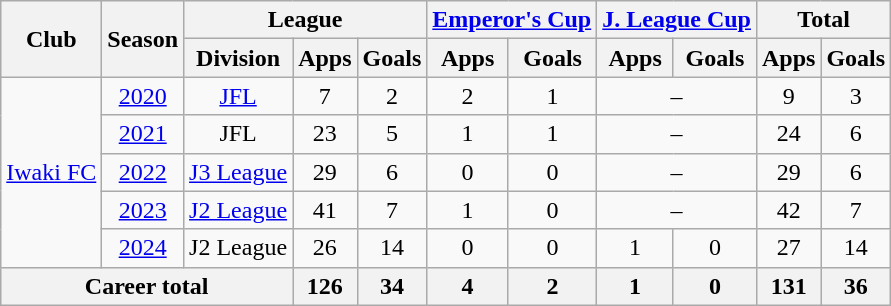<table class="wikitable" style="text-align:center">
<tr>
<th rowspan=2>Club</th>
<th rowspan=2>Season</th>
<th colspan=3>League</th>
<th colspan=2><a href='#'>Emperor's Cup</a></th>
<th colspan=2><a href='#'>J. League Cup</a></th>
<th colspan=2>Total</th>
</tr>
<tr>
<th>Division</th>
<th>Apps</th>
<th>Goals</th>
<th>Apps</th>
<th>Goals</th>
<th>Apps</th>
<th>Goals</th>
<th>Apps</th>
<th>Goals</th>
</tr>
<tr>
<td rowspan="5"><a href='#'>Iwaki FC</a></td>
<td><a href='#'>2020</a></td>
<td><a href='#'>JFL</a></td>
<td>7</td>
<td>2</td>
<td>2</td>
<td>1</td>
<td colspan="2">–</td>
<td>9</td>
<td>3</td>
</tr>
<tr>
<td><a href='#'>2021</a></td>
<td>JFL</td>
<td>23</td>
<td>5</td>
<td>1</td>
<td>1</td>
<td colspan="2">–</td>
<td>24</td>
<td>6</td>
</tr>
<tr>
<td><a href='#'>2022</a></td>
<td><a href='#'>J3 League</a></td>
<td>29</td>
<td>6</td>
<td>0</td>
<td>0</td>
<td colspan="2">–</td>
<td>29</td>
<td>6</td>
</tr>
<tr>
<td><a href='#'>2023</a></td>
<td><a href='#'>J2 League</a></td>
<td>41</td>
<td>7</td>
<td>1</td>
<td>0</td>
<td colspan="2">–</td>
<td>42</td>
<td>7</td>
</tr>
<tr>
<td><a href='#'>2024</a></td>
<td>J2 League</td>
<td>26</td>
<td>14</td>
<td>0</td>
<td>0</td>
<td>1</td>
<td>0</td>
<td>27</td>
<td>14</td>
</tr>
<tr>
<th colspan=3>Career total</th>
<th>126</th>
<th>34</th>
<th>4</th>
<th>2</th>
<th>1</th>
<th>0</th>
<th>131</th>
<th>36</th>
</tr>
</table>
